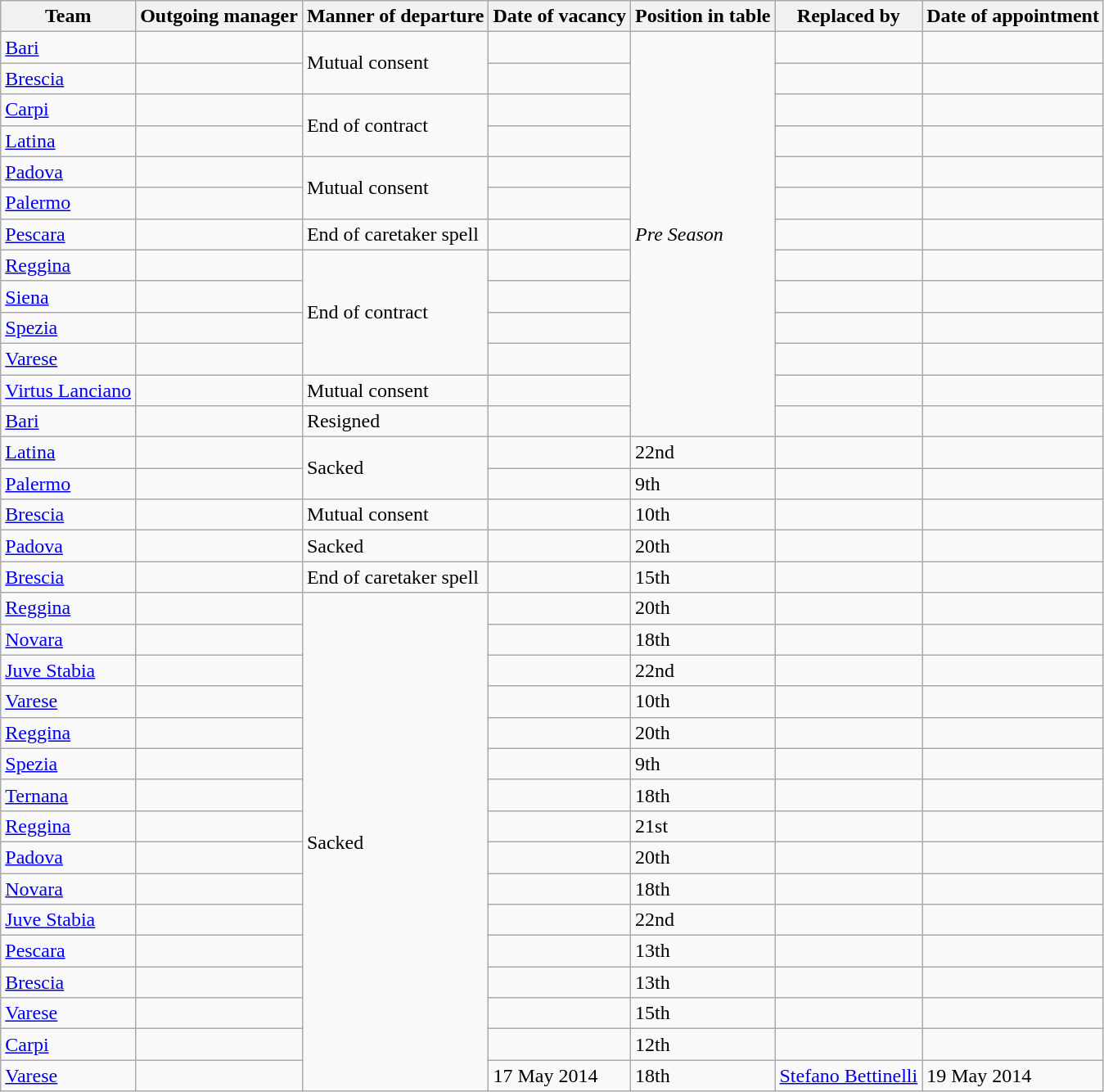<table class="wikitable sortable">
<tr>
<th>Team</th>
<th>Outgoing manager</th>
<th>Manner of departure</th>
<th>Date of vacancy</th>
<th>Position in table</th>
<th>Replaced by</th>
<th>Date of appointment</th>
</tr>
<tr>
<td><a href='#'>Bari</a></td>
<td></td>
<td rowspan="2">Mutual consent</td>
<td></td>
<td rowspan="13"><em>Pre Season</em></td>
<td></td>
<td></td>
</tr>
<tr>
<td><a href='#'>Brescia</a></td>
<td></td>
<td></td>
<td></td>
<td></td>
</tr>
<tr>
<td><a href='#'>Carpi</a></td>
<td></td>
<td rowspan="2">End of contract</td>
<td></td>
<td></td>
<td></td>
</tr>
<tr>
<td><a href='#'>Latina</a></td>
<td></td>
<td></td>
<td></td>
<td></td>
</tr>
<tr>
<td><a href='#'>Padova</a></td>
<td></td>
<td rowspan="2">Mutual consent</td>
<td></td>
<td></td>
<td></td>
</tr>
<tr>
<td><a href='#'>Palermo</a></td>
<td></td>
<td></td>
<td></td>
<td></td>
</tr>
<tr>
<td><a href='#'>Pescara</a></td>
<td></td>
<td>End of caretaker spell</td>
<td></td>
<td></td>
<td></td>
</tr>
<tr>
<td><a href='#'>Reggina</a></td>
<td></td>
<td rowspan="4">End of contract</td>
<td></td>
<td></td>
<td></td>
</tr>
<tr>
<td><a href='#'>Siena</a></td>
<td></td>
<td></td>
<td></td>
<td></td>
</tr>
<tr>
<td><a href='#'>Spezia</a></td>
<td></td>
<td></td>
<td></td>
<td></td>
</tr>
<tr>
<td><a href='#'>Varese</a></td>
<td></td>
<td></td>
<td></td>
<td></td>
</tr>
<tr>
<td><a href='#'>Virtus Lanciano</a></td>
<td></td>
<td>Mutual consent</td>
<td></td>
<td></td>
<td></td>
</tr>
<tr>
<td><a href='#'>Bari</a></td>
<td></td>
<td>Resigned</td>
<td></td>
<td></td>
<td></td>
</tr>
<tr>
<td><a href='#'>Latina</a></td>
<td></td>
<td rowspan="2">Sacked</td>
<td></td>
<td>22nd</td>
<td></td>
<td></td>
</tr>
<tr>
<td><a href='#'>Palermo</a></td>
<td></td>
<td></td>
<td>9th</td>
<td></td>
<td></td>
</tr>
<tr>
<td><a href='#'>Brescia</a></td>
<td></td>
<td>Mutual consent</td>
<td></td>
<td>10th</td>
<td></td>
<td></td>
</tr>
<tr>
<td><a href='#'>Padova</a></td>
<td></td>
<td>Sacked</td>
<td></td>
<td>20th</td>
<td></td>
<td></td>
</tr>
<tr>
<td><a href='#'>Brescia</a></td>
<td></td>
<td>End of caretaker spell</td>
<td></td>
<td>15th</td>
<td></td>
<td></td>
</tr>
<tr>
<td><a href='#'>Reggina</a></td>
<td></td>
<td rowspan="16">Sacked</td>
<td></td>
<td>20th</td>
<td></td>
<td></td>
</tr>
<tr>
<td><a href='#'>Novara</a></td>
<td></td>
<td></td>
<td>18th</td>
<td></td>
<td></td>
</tr>
<tr>
<td><a href='#'>Juve Stabia</a></td>
<td></td>
<td></td>
<td>22nd</td>
<td></td>
<td></td>
</tr>
<tr>
<td><a href='#'>Varese</a></td>
<td></td>
<td></td>
<td>10th</td>
<td></td>
<td></td>
</tr>
<tr>
<td><a href='#'>Reggina</a></td>
<td></td>
<td></td>
<td>20th</td>
<td></td>
<td></td>
</tr>
<tr>
<td><a href='#'>Spezia</a></td>
<td></td>
<td></td>
<td>9th</td>
<td></td>
<td></td>
</tr>
<tr>
<td><a href='#'>Ternana</a></td>
<td></td>
<td></td>
<td>18th</td>
<td></td>
<td></td>
</tr>
<tr>
<td><a href='#'>Reggina</a></td>
<td></td>
<td></td>
<td>21st</td>
<td></td>
<td></td>
</tr>
<tr>
<td><a href='#'>Padova</a></td>
<td></td>
<td></td>
<td>20th</td>
<td></td>
<td></td>
</tr>
<tr>
<td><a href='#'>Novara</a></td>
<td></td>
<td></td>
<td>18th</td>
<td></td>
<td></td>
</tr>
<tr>
<td><a href='#'>Juve Stabia</a></td>
<td></td>
<td></td>
<td>22nd</td>
<td></td>
<td></td>
</tr>
<tr>
<td><a href='#'>Pescara</a></td>
<td></td>
<td></td>
<td>13th</td>
<td></td>
<td></td>
</tr>
<tr>
<td><a href='#'>Brescia</a></td>
<td></td>
<td></td>
<td>13th</td>
<td></td>
<td></td>
</tr>
<tr>
<td><a href='#'>Varese</a></td>
<td></td>
<td></td>
<td>15th</td>
<td></td>
<td></td>
</tr>
<tr>
<td><a href='#'>Carpi</a></td>
<td></td>
<td></td>
<td>12th</td>
<td></td>
<td></td>
</tr>
<tr>
<td><a href='#'>Varese</a></td>
<td></td>
<td>17 May 2014</td>
<td>18th</td>
<td><a href='#'>Stefano Bettinelli</a></td>
<td>19 May 2014</td>
</tr>
</table>
